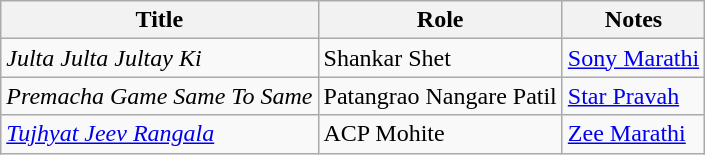<table class="wikitable sortable plainrowheaders">
<tr>
<th>Title</th>
<th class="unsortable">Role</th>
<th class="unsortable">Notes</th>
</tr>
<tr>
<td><em>Julta Julta Jultay Ki</em></td>
<td>Shankar Shet</td>
<td><a href='#'>Sony Marathi</a></td>
</tr>
<tr>
<td><em>Premacha Game Same To Same</em></td>
<td>Patangrao Nangare Patil</td>
<td><a href='#'>Star Pravah</a></td>
</tr>
<tr>
<td><em><a href='#'>Tujhyat Jeev Rangala</a></em></td>
<td>ACP Mohite</td>
<td><a href='#'>Zee Marathi</a></td>
</tr>
</table>
